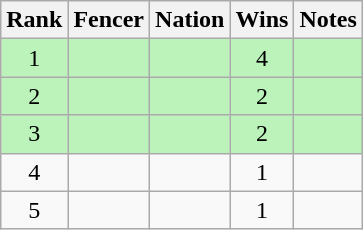<table class="wikitable sortable" style="text-align:center">
<tr>
<th>Rank</th>
<th>Fencer</th>
<th>Nation</th>
<th>Wins</th>
<th>Notes</th>
</tr>
<tr bgcolor=bbf3bb>
<td>1</td>
<td align=left></td>
<td align=left></td>
<td>4</td>
<td></td>
</tr>
<tr bgcolor=bbf3bb>
<td>2</td>
<td align=left></td>
<td align=left></td>
<td>2</td>
<td></td>
</tr>
<tr bgcolor=bbf3bb>
<td>3</td>
<td align=left></td>
<td align=left></td>
<td>2</td>
<td></td>
</tr>
<tr>
<td>4</td>
<td align=left></td>
<td align=left></td>
<td>1</td>
<td></td>
</tr>
<tr>
<td>5</td>
<td align=left></td>
<td align=left></td>
<td>1</td>
<td></td>
</tr>
</table>
